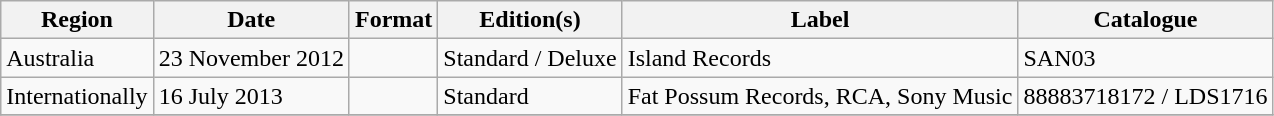<table class="wikitable plainrowheaders">
<tr>
<th scope="col">Region</th>
<th scope="col">Date</th>
<th scope="col">Format</th>
<th scope="col">Edition(s)</th>
<th scope="col">Label</th>
<th scope="col">Catalogue</th>
</tr>
<tr>
<td>Australia</td>
<td>23 November 2012</td>
<td></td>
<td>Standard / Deluxe</td>
<td>Island Records</td>
<td>SAN03</td>
</tr>
<tr>
<td>Internationally</td>
<td>16 July 2013</td>
<td></td>
<td>Standard</td>
<td>Fat Possum Records, RCA, Sony Music</td>
<td>88883718172 / LDS1716</td>
</tr>
<tr>
</tr>
</table>
